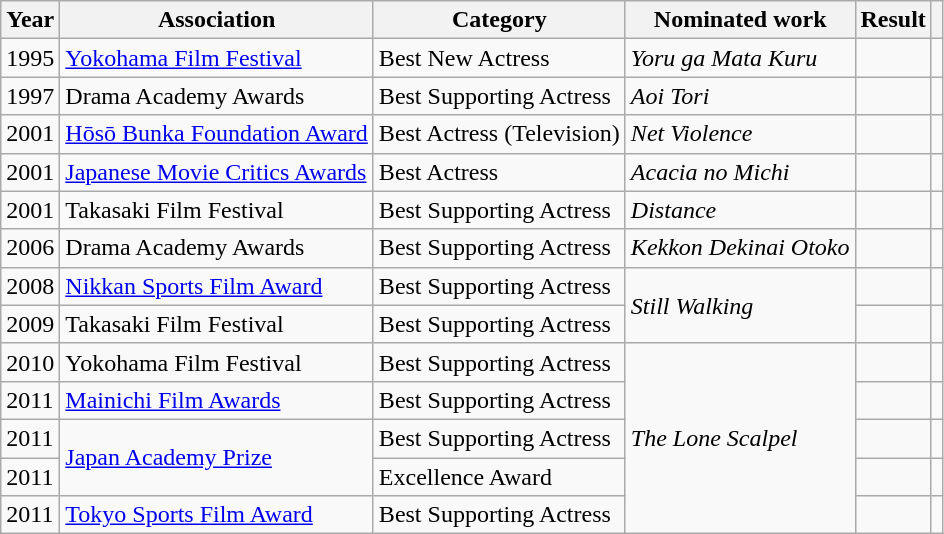<table class="wikitable">
<tr>
<th>Year</th>
<th>Association</th>
<th>Category</th>
<th>Nominated work</th>
<th>Result</th>
<th></th>
</tr>
<tr>
<td>1995</td>
<td><a href='#'>Yokohama Film Festival</a></td>
<td>Best New Actress</td>
<td><em>Yoru ga Mata Kuru</em></td>
<td></td>
<td style="text-align:center;"></td>
</tr>
<tr>
<td>1997</td>
<td>Drama Academy Awards</td>
<td>Best Supporting Actress</td>
<td><em>Aoi Tori</em></td>
<td></td>
<td style="text-align:center;"></td>
</tr>
<tr>
<td>2001</td>
<td><a href='#'>Hōsō Bunka Foundation Award</a></td>
<td>Best Actress (Television)</td>
<td><em>Net Violence</em></td>
<td></td>
<td style="text-align:center;"></td>
</tr>
<tr>
<td>2001</td>
<td><a href='#'>Japanese Movie Critics Awards</a></td>
<td>Best Actress</td>
<td><em>Acacia no Michi</em></td>
<td></td>
<td style="text-align:center;"></td>
</tr>
<tr>
<td>2001</td>
<td>Takasaki Film Festival</td>
<td>Best Supporting Actress</td>
<td><em>Distance</em></td>
<td></td>
<td style="text-align:center;"></td>
</tr>
<tr>
<td>2006</td>
<td>Drama Academy Awards</td>
<td>Best Supporting Actress</td>
<td><em>Kekkon Dekinai Otoko</em></td>
<td></td>
<td style="text-align:center;"></td>
</tr>
<tr>
<td>2008</td>
<td><a href='#'>Nikkan Sports Film Award</a></td>
<td>Best Supporting Actress</td>
<td rowspan="2"><em>Still Walking</em></td>
<td></td>
<td style="text-align:center;"></td>
</tr>
<tr>
<td>2009</td>
<td>Takasaki Film Festival</td>
<td>Best Supporting Actress</td>
<td></td>
<td style="text-align:center;"></td>
</tr>
<tr>
<td>2010</td>
<td>Yokohama Film Festival</td>
<td>Best Supporting Actress</td>
<td rowspan="5"><em>The Lone Scalpel</em></td>
<td></td>
<td style="text-align:center;"></td>
</tr>
<tr>
<td>2011</td>
<td><a href='#'>Mainichi Film Awards</a></td>
<td>Best Supporting Actress</td>
<td></td>
<td style="text-align:center;"></td>
</tr>
<tr>
<td>2011</td>
<td rowspan="2"><a href='#'>Japan Academy Prize</a></td>
<td>Best Supporting Actress</td>
<td></td>
<td style="text-align:center;"></td>
</tr>
<tr>
<td>2011</td>
<td>Excellence Award</td>
<td></td>
<td style="text-align:center;"></td>
</tr>
<tr>
<td>2011</td>
<td><a href='#'>Tokyo Sports Film Award</a></td>
<td>Best Supporting Actress</td>
<td></td>
<td style="text-align:center;"></td>
</tr>
</table>
